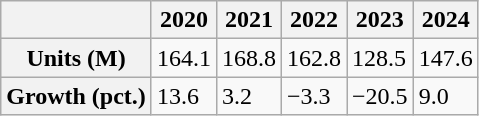<table class="wikitable">
<tr>
<th></th>
<th>2020</th>
<th>2021</th>
<th>2022</th>
<th>2023</th>
<th>2024</th>
</tr>
<tr>
<th>Units (M)</th>
<td>164.1</td>
<td>168.8</td>
<td>162.8</td>
<td>128.5</td>
<td>147.6</td>
</tr>
<tr>
<th>Growth (pct.)</th>
<td>13.6</td>
<td>3.2</td>
<td>−3.3</td>
<td>−20.5</td>
<td>9.0</td>
</tr>
</table>
